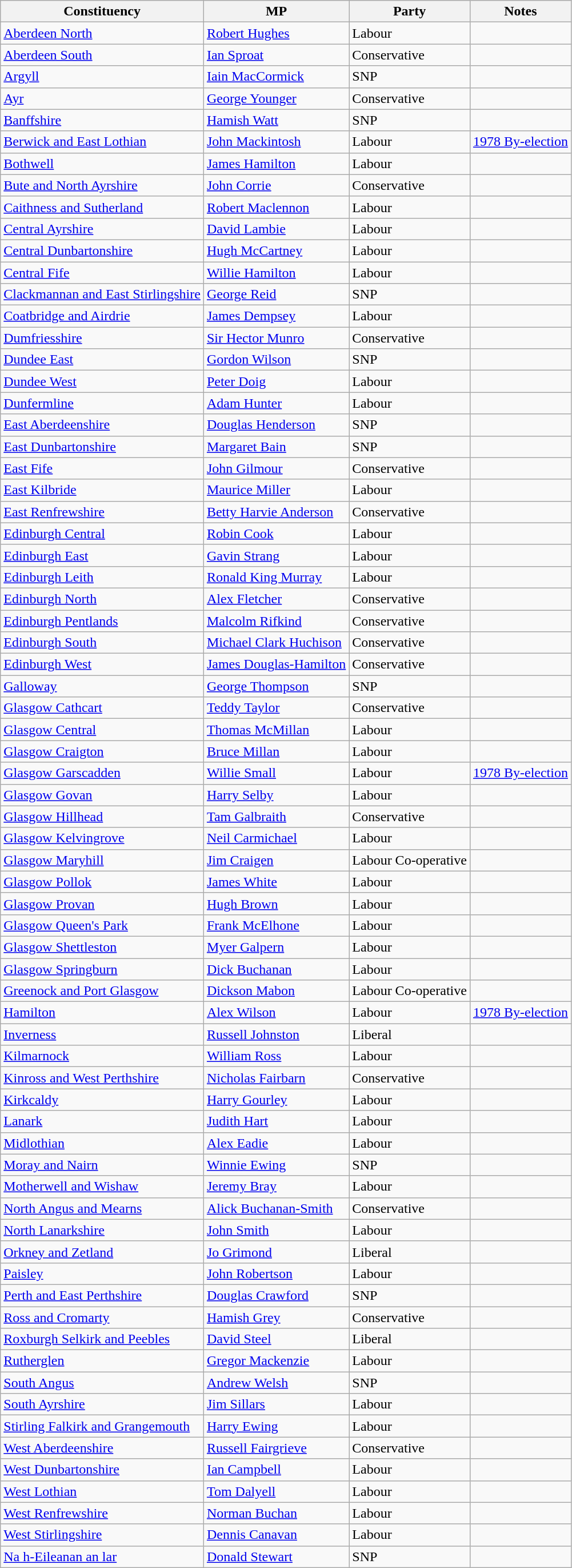<table class="wikitable sortable">
<tr>
<th>Constituency</th>
<th>MP</th>
<th>Party</th>
<th>Notes</th>
</tr>
<tr>
<td><a href='#'>Aberdeen North</a></td>
<td><a href='#'>Robert Hughes</a></td>
<td>Labour</td>
<td></td>
</tr>
<tr>
<td><a href='#'>Aberdeen South</a></td>
<td><a href='#'>Ian Sproat</a></td>
<td>Conservative</td>
<td></td>
</tr>
<tr>
<td><a href='#'>Argyll</a></td>
<td><a href='#'>Iain MacCormick</a></td>
<td>SNP</td>
<td></td>
</tr>
<tr>
<td><a href='#'>Ayr</a></td>
<td><a href='#'>George Younger</a></td>
<td>Conservative</td>
<td></td>
</tr>
<tr>
<td><a href='#'>Banffshire</a></td>
<td><a href='#'>Hamish Watt</a></td>
<td>SNP</td>
<td></td>
</tr>
<tr>
<td><a href='#'>Berwick and East Lothian</a></td>
<td><a href='#'>John Mackintosh</a></td>
<td>Labour</td>
<td><a href='#'>1978 By-election</a></td>
</tr>
<tr>
<td><a href='#'>Bothwell</a></td>
<td><a href='#'>James Hamilton</a></td>
<td>Labour</td>
<td></td>
</tr>
<tr>
<td><a href='#'>Bute and North Ayrshire</a></td>
<td><a href='#'>John Corrie</a></td>
<td>Conservative</td>
<td></td>
</tr>
<tr>
<td><a href='#'>Caithness and Sutherland</a></td>
<td><a href='#'>Robert Maclennon</a></td>
<td>Labour</td>
<td></td>
</tr>
<tr>
<td><a href='#'>Central Ayrshire</a></td>
<td><a href='#'>David Lambie</a></td>
<td>Labour</td>
<td></td>
</tr>
<tr>
<td><a href='#'>Central Dunbartonshire</a></td>
<td><a href='#'>Hugh McCartney</a></td>
<td>Labour</td>
<td></td>
</tr>
<tr>
<td><a href='#'>Central Fife</a></td>
<td><a href='#'>Willie Hamilton</a></td>
<td>Labour</td>
<td></td>
</tr>
<tr>
<td><a href='#'>Clackmannan and East Stirlingshire</a></td>
<td><a href='#'>George Reid</a></td>
<td>SNP</td>
<td></td>
</tr>
<tr>
<td><a href='#'>Coatbridge and Airdrie</a></td>
<td><a href='#'>James Dempsey</a></td>
<td>Labour</td>
<td></td>
</tr>
<tr>
<td><a href='#'>Dumfriesshire</a></td>
<td><a href='#'>Sir Hector Munro</a></td>
<td>Conservative</td>
<td></td>
</tr>
<tr>
<td><a href='#'>Dundee East</a></td>
<td><a href='#'>Gordon Wilson</a></td>
<td>SNP</td>
<td></td>
</tr>
<tr>
<td><a href='#'>Dundee West</a></td>
<td><a href='#'>Peter Doig</a></td>
<td>Labour</td>
<td></td>
</tr>
<tr>
<td><a href='#'>Dunfermline</a></td>
<td><a href='#'>Adam Hunter</a></td>
<td>Labour</td>
<td></td>
</tr>
<tr>
<td><a href='#'>East Aberdeenshire</a></td>
<td><a href='#'>Douglas Henderson</a></td>
<td>SNP</td>
<td></td>
</tr>
<tr>
<td><a href='#'>East Dunbartonshire</a></td>
<td><a href='#'>Margaret Bain</a></td>
<td>SNP</td>
<td></td>
</tr>
<tr>
<td><a href='#'>East Fife</a></td>
<td><a href='#'>John Gilmour</a></td>
<td>Conservative</td>
<td></td>
</tr>
<tr>
<td><a href='#'>East Kilbride</a></td>
<td><a href='#'>Maurice Miller</a></td>
<td>Labour</td>
<td></td>
</tr>
<tr>
<td><a href='#'>East Renfrewshire</a></td>
<td><a href='#'>Betty Harvie Anderson</a></td>
<td>Conservative</td>
<td></td>
</tr>
<tr>
<td><a href='#'>Edinburgh Central</a></td>
<td><a href='#'>Robin Cook</a></td>
<td>Labour</td>
<td></td>
</tr>
<tr>
<td><a href='#'>Edinburgh East</a></td>
<td><a href='#'>Gavin Strang</a></td>
<td>Labour</td>
<td></td>
</tr>
<tr>
<td><a href='#'>Edinburgh Leith</a></td>
<td><a href='#'>Ronald King Murray</a></td>
<td>Labour</td>
<td></td>
</tr>
<tr>
<td><a href='#'>Edinburgh North</a></td>
<td><a href='#'>Alex Fletcher</a></td>
<td>Conservative</td>
<td></td>
</tr>
<tr>
<td><a href='#'>Edinburgh Pentlands</a></td>
<td><a href='#'>Malcolm Rifkind</a></td>
<td>Conservative</td>
<td></td>
</tr>
<tr>
<td><a href='#'>Edinburgh South</a></td>
<td><a href='#'>Michael Clark Huchison</a></td>
<td>Conservative</td>
<td></td>
</tr>
<tr>
<td><a href='#'>Edinburgh West</a></td>
<td><a href='#'>James Douglas-Hamilton</a></td>
<td>Conservative</td>
<td></td>
</tr>
<tr>
<td><a href='#'>Galloway</a></td>
<td><a href='#'>George Thompson</a></td>
<td>SNP</td>
<td></td>
</tr>
<tr>
<td><a href='#'>Glasgow Cathcart</a></td>
<td><a href='#'>Teddy Taylor</a></td>
<td>Conservative</td>
<td></td>
</tr>
<tr>
<td><a href='#'>Glasgow Central</a></td>
<td><a href='#'>Thomas McMillan</a></td>
<td>Labour</td>
<td></td>
</tr>
<tr>
<td><a href='#'>Glasgow Craigton</a></td>
<td><a href='#'>Bruce Millan</a></td>
<td>Labour</td>
<td></td>
</tr>
<tr>
<td><a href='#'>Glasgow Garscadden</a></td>
<td><a href='#'>Willie Small</a></td>
<td>Labour</td>
<td><a href='#'>1978 By-election</a></td>
</tr>
<tr>
<td><a href='#'>Glasgow Govan</a></td>
<td><a href='#'>Harry Selby</a></td>
<td>Labour</td>
<td></td>
</tr>
<tr>
<td><a href='#'>Glasgow Hillhead</a></td>
<td><a href='#'>Tam Galbraith</a></td>
<td>Conservative</td>
<td></td>
</tr>
<tr>
<td><a href='#'>Glasgow Kelvingrove</a></td>
<td><a href='#'>Neil Carmichael</a></td>
<td>Labour</td>
<td></td>
</tr>
<tr>
<td><a href='#'>Glasgow Maryhill</a></td>
<td><a href='#'>Jim Craigen</a></td>
<td>Labour Co-operative</td>
<td></td>
</tr>
<tr>
<td><a href='#'>Glasgow Pollok</a></td>
<td><a href='#'>James White</a></td>
<td>Labour</td>
<td></td>
</tr>
<tr>
<td><a href='#'>Glasgow Provan</a></td>
<td><a href='#'>Hugh Brown</a></td>
<td>Labour</td>
<td></td>
</tr>
<tr>
<td><a href='#'>Glasgow Queen's Park</a></td>
<td><a href='#'>Frank McElhone</a></td>
<td>Labour</td>
<td></td>
</tr>
<tr>
<td><a href='#'>Glasgow Shettleston</a></td>
<td><a href='#'>Myer Galpern</a></td>
<td>Labour</td>
<td></td>
</tr>
<tr>
<td><a href='#'>Glasgow Springburn</a></td>
<td><a href='#'>Dick Buchanan</a></td>
<td>Labour</td>
<td></td>
</tr>
<tr>
<td><a href='#'>Greenock and Port Glasgow</a></td>
<td><a href='#'>Dickson Mabon</a></td>
<td>Labour Co-operative</td>
<td></td>
</tr>
<tr>
<td><a href='#'>Hamilton</a></td>
<td><a href='#'>Alex Wilson</a></td>
<td>Labour</td>
<td><a href='#'>1978 By-election</a></td>
</tr>
<tr>
<td><a href='#'>Inverness</a></td>
<td><a href='#'>Russell Johnston</a></td>
<td>Liberal</td>
<td></td>
</tr>
<tr>
<td><a href='#'>Kilmarnock</a></td>
<td><a href='#'>William Ross</a></td>
<td>Labour</td>
<td></td>
</tr>
<tr>
<td><a href='#'>Kinross and West Perthshire</a></td>
<td><a href='#'>Nicholas Fairbarn</a></td>
<td>Conservative</td>
<td></td>
</tr>
<tr>
<td><a href='#'>Kirkcaldy</a></td>
<td><a href='#'>Harry Gourley</a></td>
<td>Labour</td>
<td></td>
</tr>
<tr>
<td><a href='#'>Lanark</a></td>
<td><a href='#'>Judith Hart</a></td>
<td>Labour</td>
<td></td>
</tr>
<tr>
<td><a href='#'>Midlothian</a></td>
<td><a href='#'>Alex Eadie</a></td>
<td>Labour</td>
<td></td>
</tr>
<tr>
<td><a href='#'>Moray and Nairn</a></td>
<td><a href='#'>Winnie Ewing</a></td>
<td>SNP</td>
<td></td>
</tr>
<tr>
<td><a href='#'>Motherwell and Wishaw</a></td>
<td><a href='#'>Jeremy Bray</a></td>
<td>Labour</td>
<td></td>
</tr>
<tr>
<td><a href='#'>North Angus and Mearns</a></td>
<td><a href='#'>Alick Buchanan-Smith</a></td>
<td>Conservative</td>
<td></td>
</tr>
<tr>
<td><a href='#'>North Lanarkshire</a></td>
<td><a href='#'>John Smith</a></td>
<td>Labour</td>
<td></td>
</tr>
<tr>
<td><a href='#'>Orkney and Zetland</a></td>
<td><a href='#'>Jo Grimond</a></td>
<td>Liberal</td>
<td></td>
</tr>
<tr>
<td><a href='#'>Paisley</a></td>
<td><a href='#'>John Robertson</a></td>
<td>Labour</td>
<td></td>
</tr>
<tr>
<td><a href='#'>Perth and East Perthshire</a></td>
<td><a href='#'>Douglas Crawford</a></td>
<td>SNP</td>
<td></td>
</tr>
<tr>
<td><a href='#'>Ross and Cromarty</a></td>
<td><a href='#'>Hamish Grey</a></td>
<td>Conservative</td>
<td></td>
</tr>
<tr>
<td><a href='#'>Roxburgh Selkirk and Peebles</a></td>
<td><a href='#'>David Steel</a></td>
<td>Liberal</td>
<td></td>
</tr>
<tr>
<td><a href='#'>Rutherglen</a></td>
<td><a href='#'>Gregor Mackenzie</a></td>
<td>Labour</td>
<td></td>
</tr>
<tr>
<td><a href='#'>South Angus</a></td>
<td><a href='#'>Andrew Welsh</a></td>
<td>SNP</td>
<td></td>
</tr>
<tr>
<td><a href='#'>South Ayrshire</a></td>
<td><a href='#'>Jim Sillars</a></td>
<td>Labour</td>
<td></td>
</tr>
<tr>
<td><a href='#'>Stirling Falkirk and Grangemouth</a></td>
<td><a href='#'>Harry Ewing</a></td>
<td>Labour</td>
<td></td>
</tr>
<tr>
<td><a href='#'>West Aberdeenshire</a></td>
<td><a href='#'>Russell Fairgrieve</a></td>
<td>Conservative</td>
<td></td>
</tr>
<tr>
<td><a href='#'>West Dunbartonshire</a></td>
<td><a href='#'>Ian Campbell</a></td>
<td>Labour</td>
<td></td>
</tr>
<tr>
<td><a href='#'>West Lothian</a></td>
<td><a href='#'>Tom Dalyell</a></td>
<td>Labour</td>
<td></td>
</tr>
<tr>
<td><a href='#'>West Renfrewshire</a></td>
<td><a href='#'>Norman Buchan</a></td>
<td>Labour</td>
<td></td>
</tr>
<tr>
<td><a href='#'>West Stirlingshire</a></td>
<td><a href='#'>Dennis Canavan</a></td>
<td>Labour</td>
<td></td>
</tr>
<tr>
<td><a href='#'>Na h-Eileanan an lar</a></td>
<td><a href='#'>Donald Stewart</a></td>
<td>SNP</td>
<td></td>
</tr>
</table>
